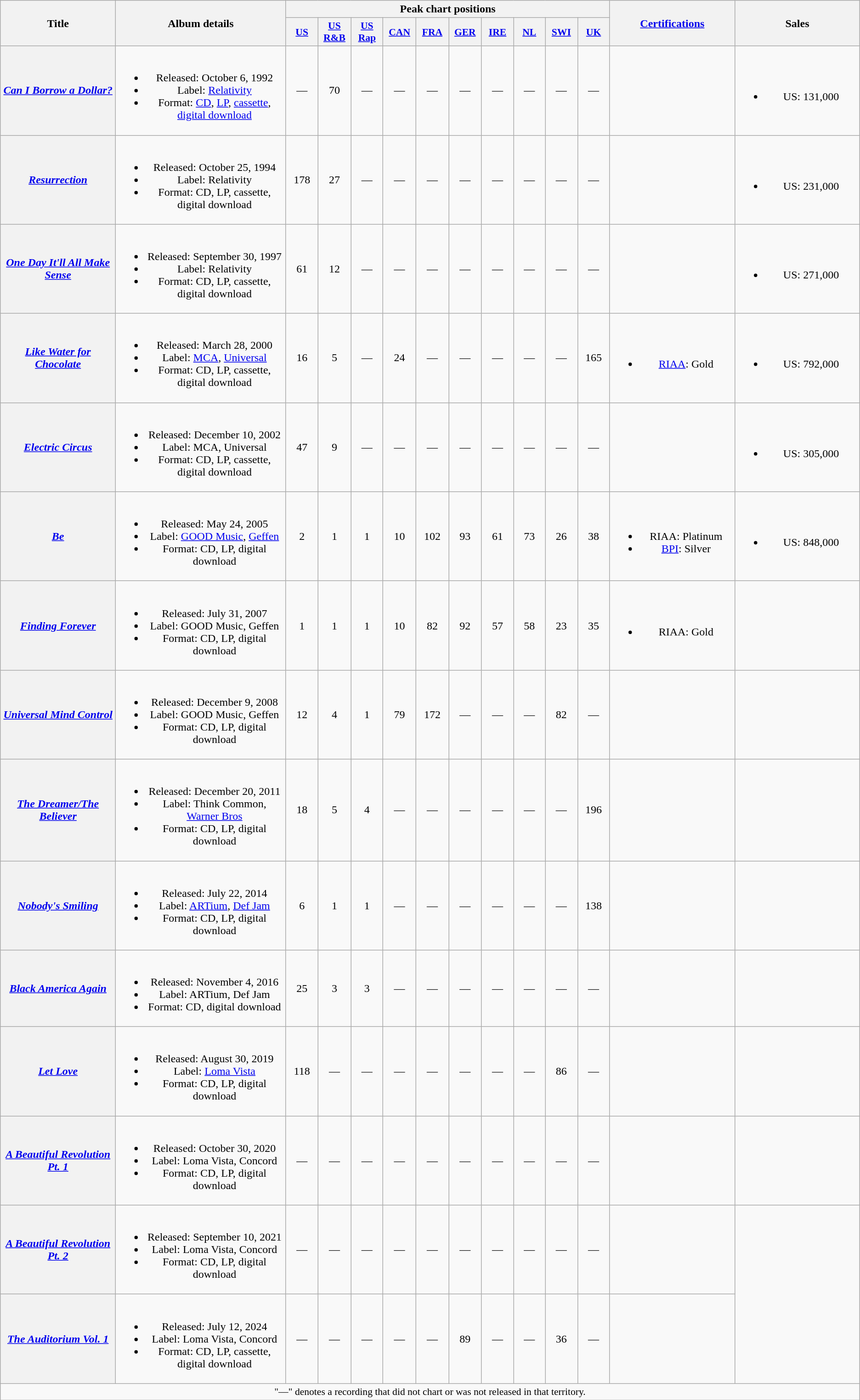<table class="wikitable plainrowheaders" style="text-align:center;">
<tr>
<th scope="col" rowspan="2" style="width:11em;">Title</th>
<th scope="col" rowspan="2" style="width:16em;">Album details</th>
<th scope="col" colspan="10">Peak chart positions</th>
<th scope="col" rowspan="2" style="width:12em;"><a href='#'>Certifications</a></th>
<th scope="col" rowspan="2" style="width:12em;">Sales</th>
</tr>
<tr>
<th style="width:3em;font-size:90%;"><a href='#'>US</a><br></th>
<th style="width:3em;font-size:90%;"><a href='#'>US R&B</a><br></th>
<th style="width:3em;font-size:90%;"><a href='#'>US Rap</a><br></th>
<th style="width:3em;font-size:90%;"><a href='#'>CAN</a><br></th>
<th style="width:3em;font-size:90%;"><a href='#'>FRA</a><br></th>
<th style="width:3em;font-size:90%;"><a href='#'>GER</a><br></th>
<th style="width:3em;font-size:90%;"><a href='#'>IRE</a><br></th>
<th style="width:3em;font-size:90%;"><a href='#'>NL</a><br></th>
<th style="width:3em;font-size:90%;"><a href='#'>SWI</a><br></th>
<th style="width:3em;font-size:90%;"><a href='#'>UK</a><br></th>
</tr>
<tr>
<th scope="row"><em><a href='#'>Can I Borrow a Dollar?</a></em><br></th>
<td><br><ul><li>Released: October 6, 1992</li><li>Label: <a href='#'>Relativity</a></li><li>Format: <a href='#'>CD</a>, <a href='#'>LP</a>, <a href='#'>cassette</a>, <a href='#'>digital download</a></li></ul></td>
<td>—</td>
<td>70</td>
<td>—</td>
<td>—</td>
<td>—</td>
<td>—</td>
<td>—</td>
<td>—</td>
<td>—</td>
<td>—</td>
<td></td>
<td><br><ul><li>US: 131,000 </li></ul></td>
</tr>
<tr>
<th scope="row"><em><a href='#'>Resurrection</a></em><br></th>
<td><br><ul><li>Released: October 25, 1994</li><li>Label: Relativity</li><li>Format: CD, LP, cassette, digital download</li></ul></td>
<td>178</td>
<td>27</td>
<td>—</td>
<td>—</td>
<td>—</td>
<td>—</td>
<td>—</td>
<td>—</td>
<td>—</td>
<td>—</td>
<td></td>
<td><br><ul><li>US: 231,000 </li></ul></td>
</tr>
<tr>
<th scope="row"><em><a href='#'>One Day It'll All Make Sense</a></em></th>
<td><br><ul><li>Released: September 30, 1997</li><li>Label: Relativity</li><li>Format: CD, LP, cassette, digital download</li></ul></td>
<td>61</td>
<td>12</td>
<td>—</td>
<td>—</td>
<td>—</td>
<td>—</td>
<td>—</td>
<td>—</td>
<td>—</td>
<td>—</td>
<td></td>
<td><br><ul><li>US: 271,000 </li></ul></td>
</tr>
<tr>
<th scope="row"><em><a href='#'>Like Water for Chocolate</a></em></th>
<td><br><ul><li>Released: March 28, 2000</li><li>Label: <a href='#'>MCA</a>, <a href='#'>Universal</a></li><li>Format: CD, LP, cassette, digital download</li></ul></td>
<td>16</td>
<td>5</td>
<td>—</td>
<td>24</td>
<td>—</td>
<td>—</td>
<td>—</td>
<td>—</td>
<td>—</td>
<td>165</td>
<td><br><ul><li><a href='#'>RIAA</a>: Gold</li></ul></td>
<td><br><ul><li>US: 792,000 </li></ul></td>
</tr>
<tr>
<th scope="row"><em><a href='#'>Electric Circus</a></em></th>
<td><br><ul><li>Released: December 10, 2002</li><li>Label: MCA, Universal</li><li>Format: CD, LP, cassette, digital download</li></ul></td>
<td>47</td>
<td>9</td>
<td>—</td>
<td>—</td>
<td>—</td>
<td>—</td>
<td>—</td>
<td>—</td>
<td>—</td>
<td>—</td>
<td></td>
<td><br><ul><li>US: 305,000 </li></ul></td>
</tr>
<tr>
<th scope="row"><em><a href='#'>Be</a></em></th>
<td><br><ul><li>Released: May 24, 2005</li><li>Label: <a href='#'>GOOD Music</a>, <a href='#'>Geffen</a></li><li>Format: CD, LP, digital download</li></ul></td>
<td>2</td>
<td>1</td>
<td>1</td>
<td>10</td>
<td>102</td>
<td>93</td>
<td>61</td>
<td>73</td>
<td>26</td>
<td>38</td>
<td><br><ul><li>RIAA: Platinum</li><li><a href='#'>BPI</a>: Silver</li></ul></td>
<td><br><ul><li>US: 848,000 </li></ul></td>
</tr>
<tr>
<th scope="row"><em><a href='#'>Finding Forever</a></em></th>
<td><br><ul><li>Released: July 31, 2007</li><li>Label: GOOD Music, Geffen</li><li>Format: CD, LP, digital download</li></ul></td>
<td>1</td>
<td>1</td>
<td>1</td>
<td>10</td>
<td>82</td>
<td>92</td>
<td>57</td>
<td>58</td>
<td>23</td>
<td>35</td>
<td><br><ul><li>RIAA: Gold</li></ul></td>
<td></td>
</tr>
<tr>
<th scope="row"><em><a href='#'>Universal Mind Control</a></em></th>
<td><br><ul><li>Released: December 9, 2008</li><li>Label: GOOD Music, Geffen</li><li>Format: CD, LP, digital download</li></ul></td>
<td>12</td>
<td>4</td>
<td>1</td>
<td>79</td>
<td>172</td>
<td>—</td>
<td>—</td>
<td>—</td>
<td>82</td>
<td>—</td>
<td></td>
<td></td>
</tr>
<tr>
<th scope="row"><em><a href='#'>The Dreamer/The Believer</a></em></th>
<td><br><ul><li>Released: December 20, 2011</li><li>Label: Think Common, <a href='#'>Warner Bros</a></li><li>Format: CD, LP, digital download</li></ul></td>
<td>18</td>
<td>5</td>
<td>4</td>
<td>—</td>
<td>—</td>
<td>—</td>
<td>—</td>
<td>—</td>
<td>—</td>
<td>196</td>
<td></td>
<td></td>
</tr>
<tr>
<th scope="row"><em><a href='#'>Nobody's Smiling</a></em></th>
<td><br><ul><li>Released: July 22, 2014</li><li>Label: <a href='#'>ARTium</a>, <a href='#'>Def Jam</a></li><li>Format: CD, LP, digital download</li></ul></td>
<td>6</td>
<td>1</td>
<td>1</td>
<td>—</td>
<td>—</td>
<td>—</td>
<td>—</td>
<td>—</td>
<td>—</td>
<td>138</td>
<td></td>
<td></td>
</tr>
<tr>
<th scope="row"><em><a href='#'>Black America Again</a></em></th>
<td><br><ul><li>Released: November 4, 2016</li><li>Label: ARTium, Def Jam</li><li>Format: CD, digital download</li></ul></td>
<td>25</td>
<td>3</td>
<td>3</td>
<td>—</td>
<td>—</td>
<td>—</td>
<td>—</td>
<td>—</td>
<td>—</td>
<td>—</td>
<td></td>
<td></td>
</tr>
<tr>
<th scope="row"><em><a href='#'>Let Love</a></em></th>
<td><br><ul><li>Released: August 30, 2019</li><li>Label: <a href='#'>Loma Vista</a></li><li>Format: CD, LP, digital download</li></ul></td>
<td>118</td>
<td>—</td>
<td>—</td>
<td>—</td>
<td>—</td>
<td>—</td>
<td>—</td>
<td>—</td>
<td>86</td>
<td>—</td>
<td></td>
<td></td>
</tr>
<tr>
<th scope="row"><em><a href='#'>A Beautiful Revolution Pt. 1</a> </em></th>
<td><br><ul><li>Released: October 30, 2020</li><li>Label: Loma Vista, Concord</li><li>Format: CD, LP, digital download</li></ul></td>
<td>—</td>
<td>—</td>
<td>—</td>
<td>—</td>
<td>—</td>
<td>—</td>
<td>—</td>
<td>—</td>
<td>—</td>
<td>—</td>
<td></td>
<td></td>
</tr>
<tr>
<th scope="row"><em><a href='#'>A Beautiful Revolution Pt. 2</a> </em></th>
<td><br><ul><li>Released: September 10, 2021</li><li>Label: Loma Vista, Concord</li><li>Format: CD, LP, digital download</li></ul></td>
<td>—</td>
<td>—</td>
<td>—</td>
<td>—</td>
<td>—</td>
<td>—</td>
<td>—</td>
<td>—</td>
<td>—</td>
<td>—</td>
<td></td>
</tr>
<tr>
<th scope="row"><em><a href='#'>The Auditorium Vol. 1</a></em></th>
<td><br><ul><li>Released: July 12, 2024</li><li>Label: Loma Vista, Concord</li><li>Format: CD, LP, cassette, digital download</li></ul></td>
<td>—</td>
<td>—</td>
<td>—</td>
<td>—</td>
<td>—</td>
<td>89</td>
<td>—</td>
<td>—</td>
<td>36</td>
<td>—</td>
<td></td>
</tr>
<tr>
<td colspan="14" style="font-size:90%">"—" denotes a recording that did not chart or was not released in that territory.</td>
</tr>
</table>
